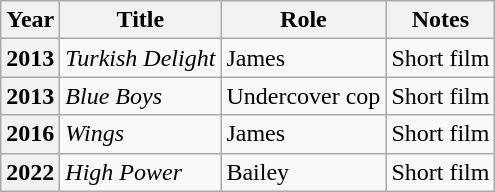<table class="wikitable sortable plainrowheaders">
<tr>
<th scope="col">Year</th>
<th scope="col">Title</th>
<th scope="col">Role</th>
<th scope="col" class="unsortable">Notes</th>
</tr>
<tr>
<th scope="row">2013</th>
<td><em>Turkish Delight</em></td>
<td>James</td>
<td>Short film</td>
</tr>
<tr>
<th scope="row">2013</th>
<td><em>Blue Boys</em></td>
<td>Undercover cop</td>
<td>Short film</td>
</tr>
<tr>
<th scope="row">2016</th>
<td><em>Wings</em></td>
<td>James</td>
<td>Short film</td>
</tr>
<tr>
<th scope="row">2022</th>
<td><em>High Power</em></td>
<td>Bailey</td>
<td>Short film</td>
</tr>
</table>
